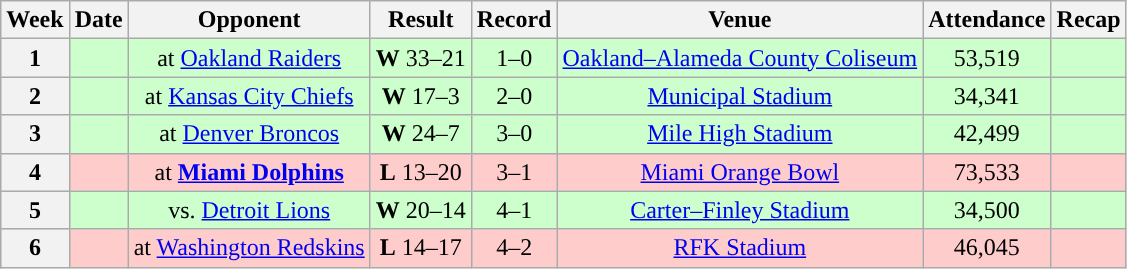<table class="wikitable" style="text-align:center">
<tr>
<th>Week</th>
<th>Date</th>
<th>Opponent</th>
<th>Result</th>
<th>Record</th>
<th>Venue</th>
<th>Attendance</th>
<th>Recap</th>
</tr>
<tr style="background:#cfc">
<th>1</th>
<td></td>
<td>at <a href='#'>Oakland Raiders</a></td>
<td><strong>W</strong> 33–21</td>
<td>1–0</td>
<td><a href='#'>Oakland–Alameda County Coliseum</a></td>
<td>53,519</td>
<td></td>
</tr>
<tr style="background:#cfc">
<th>2</th>
<td></td>
<td>at <a href='#'>Kansas City Chiefs</a></td>
<td><strong>W</strong> 17–3</td>
<td>2–0</td>
<td><a href='#'>Municipal Stadium</a></td>
<td>34,341</td>
<td></td>
</tr>
<tr style="background:#cfc">
<th>3</th>
<td></td>
<td>at <a href='#'>Denver Broncos</a></td>
<td><strong>W</strong> 24–7</td>
<td>3–0</td>
<td><a href='#'>Mile High Stadium</a></td>
<td>42,499</td>
<td></td>
</tr>
<tr style="background:#fcc">
<th>4</th>
<td></td>
<td>at <strong><a href='#'>Miami Dolphins</a></strong></td>
<td><strong>L</strong> 13–20</td>
<td>3–1</td>
<td><a href='#'>Miami Orange Bowl</a></td>
<td>73,533</td>
<td></td>
</tr>
<tr style="background:#cfc">
<th>5</th>
<td></td>
<td>vs. <a href='#'>Detroit Lions</a></td>
<td><strong>W</strong> 20–14</td>
<td>4–1</td>
<td><a href='#'>Carter–Finley Stadium</a> </td>
<td>34,500</td>
<td></td>
</tr>
<tr style="background:#fcc">
<th>6</th>
<td></td>
<td>at <a href='#'>Washington Redskins</a></td>
<td><strong>L</strong> 14–17</td>
<td>4–2</td>
<td><a href='#'>RFK Stadium</a></td>
<td>46,045</td>
<td></td>
</tr>
</table>
